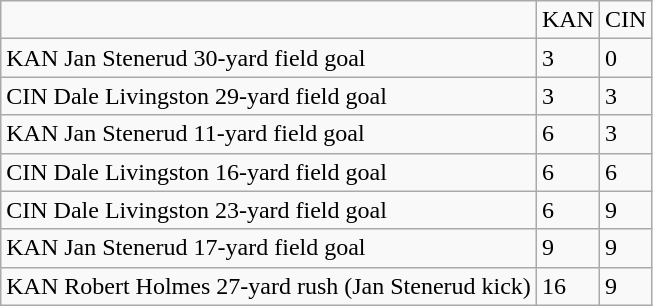<table class="wikitable">
<tr>
<td></td>
<td>KAN</td>
<td>CIN</td>
</tr>
<tr>
<td>KAN Jan Stenerud 30-yard field goal</td>
<td>3</td>
<td>0</td>
</tr>
<tr>
<td>CIN Dale Livingston 29-yard field goal</td>
<td>3</td>
<td>3</td>
</tr>
<tr>
<td>KAN Jan Stenerud 11-yard field goal</td>
<td>6</td>
<td>3</td>
</tr>
<tr>
<td>CIN Dale Livingston 16-yard field goal</td>
<td>6</td>
<td>6</td>
</tr>
<tr>
<td>CIN Dale Livingston 23-yard field goal</td>
<td>6</td>
<td>9</td>
</tr>
<tr>
<td>KAN Jan Stenerud 17-yard field goal</td>
<td>9</td>
<td>9</td>
</tr>
<tr>
<td>KAN Robert Holmes 27-yard rush (Jan Stenerud kick)</td>
<td>16</td>
<td>9</td>
</tr>
</table>
